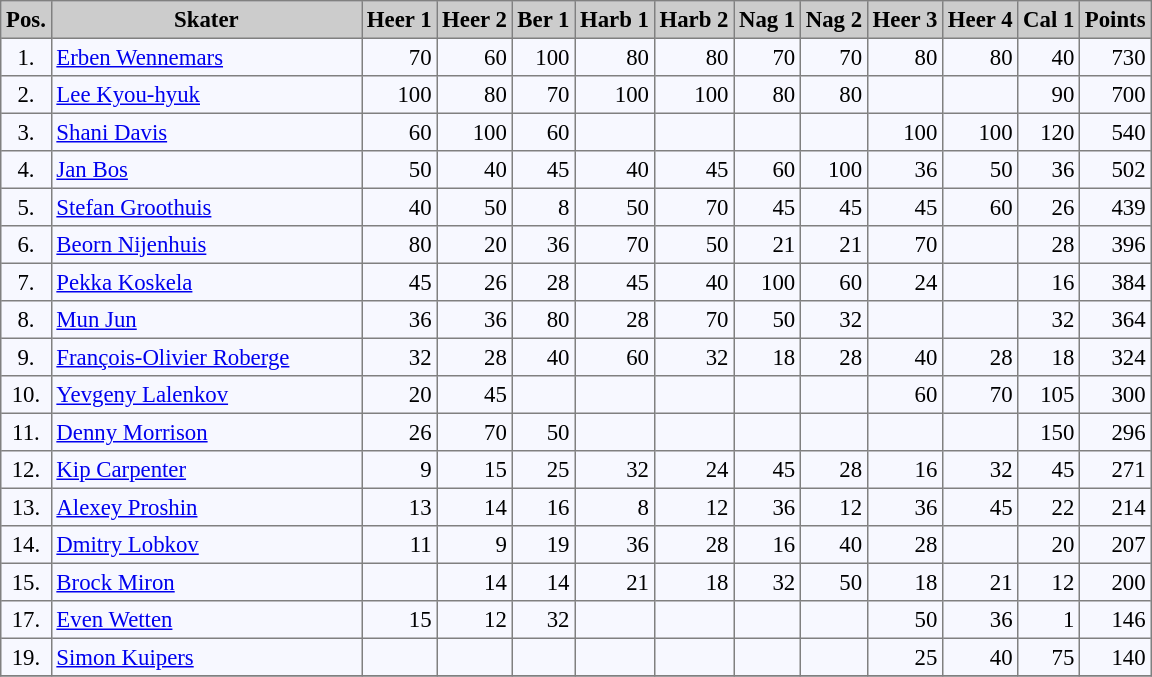<table bgcolor="#f7f8ff" cellpadding="3" cellspacing="0" border="1" style="font-size: 95%; border: gray solid 1px; border-collapse: collapse;">
<tr bgcolor="#CCCCCC">
<td align="center" width="10"><strong>Pos.</strong></td>
<td align="center" width="200"><strong>Skater</strong></td>
<td align="center" width="20"><strong>Heer 1</strong></td>
<td align="center" width="20"><strong>Heer 2</strong></td>
<td align="center" width="20"><strong>Ber 1</strong></td>
<td align="center" width="20"><strong>Harb 1</strong></td>
<td align="center" width="20"><strong>Harb 2</strong></td>
<td align="center" width="20"><strong>Nag 1</strong></td>
<td align="center" width="20"><strong>Nag 2</strong></td>
<td align="center" width="20"><strong>Heer 3</strong></td>
<td align="center" width="20"><strong>Heer 4</strong></td>
<td align="center" width="20"><strong>Cal 1</strong></td>
<td align="center" width="20"><strong>Points</strong></td>
</tr>
<tr align="left">
<td align="center">1.</td>
<td> <a href='#'>Erben Wennemars</a></td>
<td align="right">70</td>
<td align="right">60</td>
<td align="right">100</td>
<td align="right">80</td>
<td align="right">80</td>
<td align="right">70</td>
<td align="right">70</td>
<td align="right">80</td>
<td align="right">80</td>
<td align="right">40</td>
<td align="right">730</td>
</tr>
<tr align="left">
<td align="center">2.</td>
<td> <a href='#'>Lee Kyou-hyuk</a></td>
<td align="right">100</td>
<td align="right">80</td>
<td align="right">70</td>
<td align="right">100</td>
<td align="right">100</td>
<td align="right">80</td>
<td align="right">80</td>
<td align="right"></td>
<td align="right"></td>
<td align="right">90</td>
<td align="right">700</td>
</tr>
<tr align="left">
<td align="center">3.</td>
<td> <a href='#'>Shani Davis</a></td>
<td align="right">60</td>
<td align="right">100</td>
<td align="right">60</td>
<td align="right"></td>
<td align="right"></td>
<td align="right"></td>
<td align="right"></td>
<td align="right">100</td>
<td align="right">100</td>
<td align="right">120</td>
<td align="right">540</td>
</tr>
<tr align="left">
<td align="center">4.</td>
<td> <a href='#'>Jan Bos</a></td>
<td align="right">50</td>
<td align="right">40</td>
<td align="right">45</td>
<td align="right">40</td>
<td align="right">45</td>
<td align="right">60</td>
<td align="right">100</td>
<td align="right">36</td>
<td align="right">50</td>
<td align="right">36</td>
<td align="right">502</td>
</tr>
<tr align="left">
<td align="center">5.</td>
<td> <a href='#'>Stefan Groothuis</a></td>
<td align="right">40</td>
<td align="right">50</td>
<td align="right">8</td>
<td align="right">50</td>
<td align="right">70</td>
<td align="right">45</td>
<td align="right">45</td>
<td align="right">45</td>
<td align="right">60</td>
<td align="right">26</td>
<td align="right">439</td>
</tr>
<tr align="left">
<td align="center">6.</td>
<td> <a href='#'>Beorn Nijenhuis</a></td>
<td align="right">80</td>
<td align="right">20</td>
<td align="right">36</td>
<td align="right">70</td>
<td align="right">50</td>
<td align="right">21</td>
<td align="right">21</td>
<td align="right">70</td>
<td align="right"></td>
<td align="right">28</td>
<td align="right">396</td>
</tr>
<tr align="left">
<td align="center">7.</td>
<td> <a href='#'>Pekka Koskela</a></td>
<td align="right">45</td>
<td align="right">26</td>
<td align="right">28</td>
<td align="right">45</td>
<td align="right">40</td>
<td align="right">100</td>
<td align="right">60</td>
<td align="right">24</td>
<td align="right"></td>
<td align="right">16</td>
<td align="right">384</td>
</tr>
<tr align="left">
<td align="center">8.</td>
<td> <a href='#'>Mun Jun</a></td>
<td align="right">36</td>
<td align="right">36</td>
<td align="right">80</td>
<td align="right">28</td>
<td align="right">70</td>
<td align="right">50</td>
<td align="right">32</td>
<td align="right"></td>
<td align="right"></td>
<td align="right">32</td>
<td align="right">364</td>
</tr>
<tr align="left">
<td align="center">9.</td>
<td> <a href='#'>François-Olivier Roberge</a></td>
<td align="right">32</td>
<td align="right">28</td>
<td align="right">40</td>
<td align="right">60</td>
<td align="right">32</td>
<td align="right">18</td>
<td align="right">28</td>
<td align="right">40</td>
<td align="right">28</td>
<td align="right">18</td>
<td align="right">324</td>
</tr>
<tr align="left">
<td align="center">10.</td>
<td> <a href='#'>Yevgeny Lalenkov</a></td>
<td align="right">20</td>
<td align="right">45</td>
<td align="right"></td>
<td align="right"></td>
<td align="right"></td>
<td align="right"></td>
<td align="right"></td>
<td align="right">60</td>
<td align="right">70</td>
<td align="right">105</td>
<td align="right">300</td>
</tr>
<tr align="left">
<td align="center">11.</td>
<td> <a href='#'>Denny Morrison</a></td>
<td align="right">26</td>
<td align="right">70</td>
<td align="right">50</td>
<td align="right"></td>
<td align="right"></td>
<td align="right"></td>
<td align="right"></td>
<td align="right"></td>
<td align="right"></td>
<td align="right">150</td>
<td align="right">296</td>
</tr>
<tr align="left">
<td align="center">12.</td>
<td> <a href='#'>Kip Carpenter</a></td>
<td align="right">9</td>
<td align="right">15</td>
<td align="right">25</td>
<td align="right">32</td>
<td align="right">24</td>
<td align="right">45</td>
<td align="right">28</td>
<td align="right">16</td>
<td align="right">32</td>
<td align="right">45</td>
<td align="right">271</td>
</tr>
<tr align="left">
<td align="center">13.</td>
<td> <a href='#'>Alexey Proshin</a></td>
<td align="right">13</td>
<td align="right">14</td>
<td align="right">16</td>
<td align="right">8</td>
<td align="right">12</td>
<td align="right">36</td>
<td align="right">12</td>
<td align="right">36</td>
<td align="right">45</td>
<td align="right">22</td>
<td align="right">214</td>
</tr>
<tr align="left">
<td align="center">14.</td>
<td> <a href='#'>Dmitry Lobkov</a></td>
<td align="right">11</td>
<td align="right">9</td>
<td align="right">19</td>
<td align="right">36</td>
<td align="right">28</td>
<td align="right">16</td>
<td align="right">40</td>
<td align="right">28</td>
<td align="right"></td>
<td align="right">20</td>
<td align="right">207</td>
</tr>
<tr align="left">
<td align="center">15.</td>
<td> <a href='#'>Brock Miron</a></td>
<td align="right"></td>
<td align="right">14</td>
<td align="right">14</td>
<td align="right">21</td>
<td align="right">18</td>
<td align="right">32</td>
<td align="right">50</td>
<td align="right">18</td>
<td align="right">21</td>
<td align="right">12</td>
<td align="right">200</td>
</tr>
<tr align="left">
<td align="center">17.</td>
<td> <a href='#'>Even Wetten</a></td>
<td align="right">15</td>
<td align="right">12</td>
<td align="right">32</td>
<td align="right"></td>
<td align="right"></td>
<td align="right"></td>
<td align="right"></td>
<td align="right">50</td>
<td align="right">36</td>
<td align="right">1</td>
<td align="right">146</td>
</tr>
<tr align="left">
<td align="center">19.</td>
<td> <a href='#'>Simon Kuipers</a></td>
<td align="right"></td>
<td align="right"></td>
<td align="right"></td>
<td align="right"></td>
<td align="right"></td>
<td align="right"></td>
<td align="right"></td>
<td align="right">25</td>
<td align="right">40</td>
<td align="right">75</td>
<td align="right">140</td>
</tr>
<tr>
</tr>
</table>
